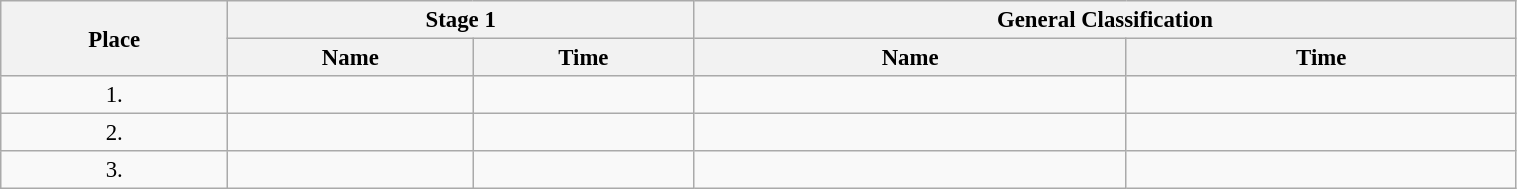<table class=wikitable style="font-size:95%" width="80%">
<tr>
<th rowspan="2">Place</th>
<th colspan="2">Stage 1</th>
<th colspan="2">General Classification</th>
</tr>
<tr>
<th>Name</th>
<th>Time</th>
<th>Name</th>
<th>Time</th>
</tr>
<tr>
<td align="center">1.</td>
<td></td>
<td></td>
<td></td>
<td></td>
</tr>
<tr>
<td align="center">2.</td>
<td></td>
<td></td>
<td></td>
<td></td>
</tr>
<tr>
<td align="center">3.</td>
<td></td>
<td></td>
<td></td>
<td></td>
</tr>
</table>
